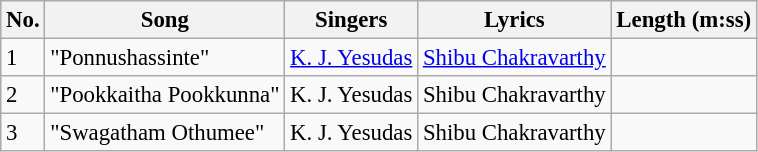<table class="wikitable" style="font-size:95%;">
<tr>
<th>No.</th>
<th>Song</th>
<th>Singers</th>
<th>Lyrics</th>
<th>Length (m:ss)</th>
</tr>
<tr>
<td>1</td>
<td>"Ponnushassinte"</td>
<td><a href='#'>K. J. Yesudas</a></td>
<td><a href='#'>Shibu Chakravarthy</a></td>
<td></td>
</tr>
<tr>
<td>2</td>
<td>"Pookkaitha Pookkunna"</td>
<td>K. J. Yesudas</td>
<td>Shibu Chakravarthy</td>
<td></td>
</tr>
<tr>
<td>3</td>
<td>"Swagatham Othumee"</td>
<td>K. J. Yesudas</td>
<td>Shibu Chakravarthy</td>
<td></td>
</tr>
</table>
